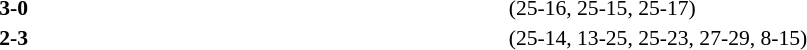<table width=100% cellspacing=1>
<tr>
<th width=20%></th>
<th width=12%></th>
<th width=20%></th>
<th width=33%></th>
<td></td>
</tr>
<tr style=font-size:90%>
<td align=right></td>
<td align=center><strong>3-0</strong></td>
<td></td>
<td>(25-16, 25-15, 25-17)</td>
<td></td>
</tr>
<tr style=font-size:90%>
<td align=right></td>
<td align=center><strong>2-3</strong></td>
<td></td>
<td>(25-14, 13-25, 25-23, 27-29, 8-15)</td>
</tr>
</table>
